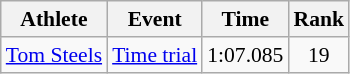<table class=wikitable style="font-size:90%; text-align:center">
<tr>
<th>Athlete</th>
<th>Event</th>
<th>Time</th>
<th>Rank</th>
</tr>
<tr align=center>
<td align=left><a href='#'>Tom Steels</a></td>
<td align=left><a href='#'>Time trial</a></td>
<td>1:07.085</td>
<td>19</td>
</tr>
</table>
